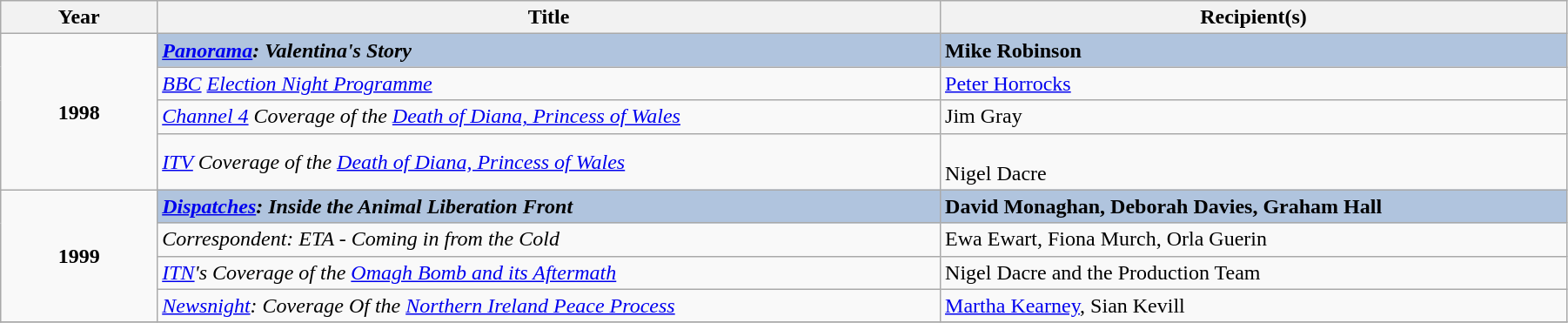<table class="wikitable" width="95%">
<tr>
<th width=5%>Year</th>
<th width=25%><strong>Title</strong></th>
<th width=20%><strong>Recipient(s)</strong></th>
</tr>
<tr>
<td rowspan="4" style="text-align:center;"><strong>1998</strong></td>
<td style="background:#B0C4DE;"><strong><em><a href='#'>Panorama</a>: Valentina's Story</em></strong></td>
<td style="background:#B0C4DE;"><strong>Mike Robinson</strong></td>
</tr>
<tr>
<td><em><a href='#'>BBC</a> <a href='#'>Election Night Programme</a></em></td>
<td><a href='#'>Peter Horrocks</a></td>
</tr>
<tr>
<td><em><a href='#'>Channel 4</a> Coverage of the <a href='#'>Death of Diana, Princess of Wales</a></em></td>
<td>Jim Gray</td>
</tr>
<tr>
<td><em><a href='#'>ITV</a> Coverage of the <a href='#'>Death of Diana, Princess of Wales</a></em></td>
<td><br>Nigel Dacre</td>
</tr>
<tr>
<td rowspan="4" style="text-align:center;"><strong>1999</strong></td>
<td style="background:#B0C4DE;"><strong><em><a href='#'>Dispatches</a>: Inside the Animal Liberation Front</em></strong></td>
<td style="background:#B0C4DE;"><strong>David Monaghan, Deborah Davies, Graham Hall</strong></td>
</tr>
<tr>
<td><em>Correspondent: ETA - Coming in from the Cold</em></td>
<td>Ewa Ewart, Fiona Murch, Orla Guerin</td>
</tr>
<tr>
<td><em><a href='#'>ITN</a>'s Coverage of the <a href='#'>Omagh Bomb and its Aftermath</a></em></td>
<td>Nigel Dacre and the Production Team</td>
</tr>
<tr>
<td><em><a href='#'>Newsnight</a>: Coverage Of the <a href='#'>Northern Ireland Peace Process</a> </em></td>
<td><a href='#'>Martha Kearney</a>, Sian Kevill</td>
</tr>
<tr>
</tr>
</table>
